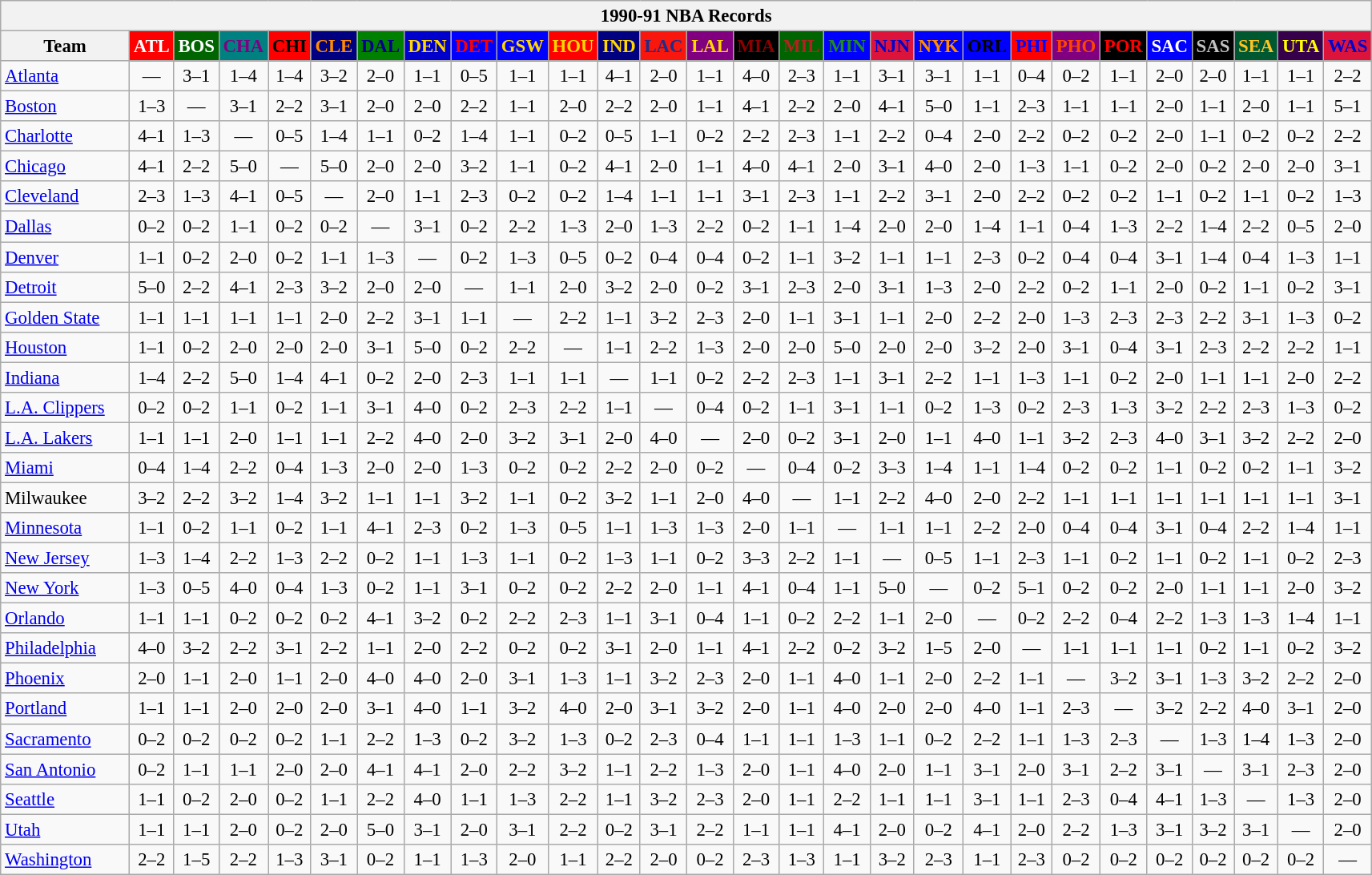<table class="wikitable" style="font-size:95%; text-align:center;">
<tr>
<th colspan=28>1990-91 NBA Records</th>
</tr>
<tr>
<th width=100>Team</th>
<th style="background:#FF0000;color:#FFFFFF;width=35">ATL</th>
<th style="background:#006400;color:#FFFFFF;width=35">BOS</th>
<th style="background:#008080;color:#800080;width=35">CHA</th>
<th style="background:#FF0000;color:#000000;width=35">CHI</th>
<th style="background:#000080;color:#FF8C00;width=35">CLE</th>
<th style="background:#008000;color:#00008B;width=35">DAL</th>
<th style="background:#0000CD;color:#FFD700;width=35">DEN</th>
<th style="background:#0000FF;color:#FF0000;width=35">DET</th>
<th style="background:#0000FF;color:#FFD700;width=35">GSW</th>
<th style="background:#FF0000;color:#FFD700;width=35">HOU</th>
<th style="background:#000080;color:#FFD700;width=35">IND</th>
<th style="background:#F9160D;color:#1A2E8B;width=35">LAC</th>
<th style="background:#800080;color:#FFD700;width=35">LAL</th>
<th style="background:#000000;color:#8B0000;width=35">MIA</th>
<th style="background:#006400;color:#B22222;width=35">MIL</th>
<th style="background:#0000FF;color:#228B22;width=35">MIN</th>
<th style="background:#DC143C;color:#0000CD;width=35">NJN</th>
<th style="background:#0000FF;color:#FF8C00;width=35">NYK</th>
<th style="background:#0000FF;color:#000000;width=35">ORL</th>
<th style="background:#FF0000;color:#0000FF;width=35">PHI</th>
<th style="background:#800080;color:#FF4500;width=35">PHO</th>
<th style="background:#000000;color:#FF0000;width=35">POR</th>
<th style="background:#0000FF;color:#FFFFFF;width=35">SAC</th>
<th style="background:#000000;color:#C0C0C0;width=35">SAS</th>
<th style="background:#005831;color:#FFC322;width=35">SEA</th>
<th style="background:#36004A;color:#FFFF00;width=35">UTA</th>
<th style="background:#DC143C;color:#0000CD;width=35">WAS</th>
</tr>
<tr>
<td style="text-align:left;"><a href='#'>Atlanta</a></td>
<td>—</td>
<td>3–1</td>
<td>1–4</td>
<td>1–4</td>
<td>3–2</td>
<td>2–0</td>
<td>1–1</td>
<td>0–5</td>
<td>1–1</td>
<td>1–1</td>
<td>4–1</td>
<td>2–0</td>
<td>1–1</td>
<td>4–0</td>
<td>2–3</td>
<td>1–1</td>
<td>3–1</td>
<td>3–1</td>
<td>1–1</td>
<td>0–4</td>
<td>0–2</td>
<td>1–1</td>
<td>2–0</td>
<td>2–0</td>
<td>1–1</td>
<td>1–1</td>
<td>2–2</td>
</tr>
<tr>
<td style="text-align:left;"><a href='#'>Boston</a></td>
<td>1–3</td>
<td>—</td>
<td>3–1</td>
<td>2–2</td>
<td>3–1</td>
<td>2–0</td>
<td>2–0</td>
<td>2–2</td>
<td>1–1</td>
<td>2–0</td>
<td>2–2</td>
<td>2–0</td>
<td>1–1</td>
<td>4–1</td>
<td>2–2</td>
<td>2–0</td>
<td>4–1</td>
<td>5–0</td>
<td>1–1</td>
<td>2–3</td>
<td>1–1</td>
<td>1–1</td>
<td>2–0</td>
<td>1–1</td>
<td>2–0</td>
<td>1–1</td>
<td>5–1</td>
</tr>
<tr>
<td style="text-align:left;"><a href='#'>Charlotte</a></td>
<td>4–1</td>
<td>1–3</td>
<td>—</td>
<td>0–5</td>
<td>1–4</td>
<td>1–1</td>
<td>0–2</td>
<td>1–4</td>
<td>1–1</td>
<td>0–2</td>
<td>0–5</td>
<td>1–1</td>
<td>0–2</td>
<td>2–2</td>
<td>2–3</td>
<td>1–1</td>
<td>2–2</td>
<td>0–4</td>
<td>2–0</td>
<td>2–2</td>
<td>0–2</td>
<td>0–2</td>
<td>2–0</td>
<td>1–1</td>
<td>0–2</td>
<td>0–2</td>
<td>2–2</td>
</tr>
<tr>
<td style="text-align:left;"><a href='#'>Chicago</a></td>
<td>4–1</td>
<td>2–2</td>
<td>5–0</td>
<td>—</td>
<td>5–0</td>
<td>2–0</td>
<td>2–0</td>
<td>3–2</td>
<td>1–1</td>
<td>0–2</td>
<td>4–1</td>
<td>2–0</td>
<td>1–1</td>
<td>4–0</td>
<td>4–1</td>
<td>2–0</td>
<td>3–1</td>
<td>4–0</td>
<td>2–0</td>
<td>1–3</td>
<td>1–1</td>
<td>0–2</td>
<td>2–0</td>
<td>0–2</td>
<td>2–0</td>
<td>2–0</td>
<td>3–1</td>
</tr>
<tr>
<td style="text-align:left;"><a href='#'>Cleveland</a></td>
<td>2–3</td>
<td>1–3</td>
<td>4–1</td>
<td>0–5</td>
<td>—</td>
<td>2–0</td>
<td>1–1</td>
<td>2–3</td>
<td>0–2</td>
<td>0–2</td>
<td>1–4</td>
<td>1–1</td>
<td>1–1</td>
<td>3–1</td>
<td>2–3</td>
<td>1–1</td>
<td>2–2</td>
<td>3–1</td>
<td>2–0</td>
<td>2–2</td>
<td>0–2</td>
<td>0–2</td>
<td>1–1</td>
<td>0–2</td>
<td>1–1</td>
<td>0–2</td>
<td>1–3</td>
</tr>
<tr>
<td style="text-align:left;"><a href='#'>Dallas</a></td>
<td>0–2</td>
<td>0–2</td>
<td>1–1</td>
<td>0–2</td>
<td>0–2</td>
<td>—</td>
<td>3–1</td>
<td>0–2</td>
<td>2–2</td>
<td>1–3</td>
<td>2–0</td>
<td>1–3</td>
<td>2–2</td>
<td>0–2</td>
<td>1–1</td>
<td>1–4</td>
<td>2–0</td>
<td>2–0</td>
<td>1–4</td>
<td>1–1</td>
<td>0–4</td>
<td>1–3</td>
<td>2–2</td>
<td>1–4</td>
<td>2–2</td>
<td>0–5</td>
<td>2–0</td>
</tr>
<tr>
<td style="text-align:left;"><a href='#'>Denver</a></td>
<td>1–1</td>
<td>0–2</td>
<td>2–0</td>
<td>0–2</td>
<td>1–1</td>
<td>1–3</td>
<td>—</td>
<td>0–2</td>
<td>1–3</td>
<td>0–5</td>
<td>0–2</td>
<td>0–4</td>
<td>0–4</td>
<td>0–2</td>
<td>1–1</td>
<td>3–2</td>
<td>1–1</td>
<td>1–1</td>
<td>2–3</td>
<td>0–2</td>
<td>0–4</td>
<td>0–4</td>
<td>3–1</td>
<td>1–4</td>
<td>0–4</td>
<td>1–3</td>
<td>1–1</td>
</tr>
<tr>
<td style="text-align:left;"><a href='#'>Detroit</a></td>
<td>5–0</td>
<td>2–2</td>
<td>4–1</td>
<td>2–3</td>
<td>3–2</td>
<td>2–0</td>
<td>2–0</td>
<td>—</td>
<td>1–1</td>
<td>2–0</td>
<td>3–2</td>
<td>2–0</td>
<td>0–2</td>
<td>3–1</td>
<td>2–3</td>
<td>2–0</td>
<td>3–1</td>
<td>1–3</td>
<td>2–0</td>
<td>2–2</td>
<td>0–2</td>
<td>1–1</td>
<td>2–0</td>
<td>0–2</td>
<td>1–1</td>
<td>0–2</td>
<td>3–1</td>
</tr>
<tr>
<td style="text-align:left;"><a href='#'>Golden State</a></td>
<td>1–1</td>
<td>1–1</td>
<td>1–1</td>
<td>1–1</td>
<td>2–0</td>
<td>2–2</td>
<td>3–1</td>
<td>1–1</td>
<td>—</td>
<td>2–2</td>
<td>1–1</td>
<td>3–2</td>
<td>2–3</td>
<td>2–0</td>
<td>1–1</td>
<td>3–1</td>
<td>1–1</td>
<td>2–0</td>
<td>2–2</td>
<td>2–0</td>
<td>1–3</td>
<td>2–3</td>
<td>2–3</td>
<td>2–2</td>
<td>3–1</td>
<td>1–3</td>
<td>0–2</td>
</tr>
<tr>
<td style="text-align:left;"><a href='#'>Houston</a></td>
<td>1–1</td>
<td>0–2</td>
<td>2–0</td>
<td>2–0</td>
<td>2–0</td>
<td>3–1</td>
<td>5–0</td>
<td>0–2</td>
<td>2–2</td>
<td>—</td>
<td>1–1</td>
<td>2–2</td>
<td>1–3</td>
<td>2–0</td>
<td>2–0</td>
<td>5–0</td>
<td>2–0</td>
<td>2–0</td>
<td>3–2</td>
<td>2–0</td>
<td>3–1</td>
<td>0–4</td>
<td>3–1</td>
<td>2–3</td>
<td>2–2</td>
<td>2–2</td>
<td>1–1</td>
</tr>
<tr>
<td style="text-align:left;"><a href='#'>Indiana</a></td>
<td>1–4</td>
<td>2–2</td>
<td>5–0</td>
<td>1–4</td>
<td>4–1</td>
<td>0–2</td>
<td>2–0</td>
<td>2–3</td>
<td>1–1</td>
<td>1–1</td>
<td>—</td>
<td>1–1</td>
<td>0–2</td>
<td>2–2</td>
<td>2–3</td>
<td>1–1</td>
<td>3–1</td>
<td>2–2</td>
<td>1–1</td>
<td>1–3</td>
<td>1–1</td>
<td>0–2</td>
<td>2–0</td>
<td>1–1</td>
<td>1–1</td>
<td>2–0</td>
<td>2–2</td>
</tr>
<tr>
<td style="text-align:left;"><a href='#'>L.A. Clippers</a></td>
<td>0–2</td>
<td>0–2</td>
<td>1–1</td>
<td>0–2</td>
<td>1–1</td>
<td>3–1</td>
<td>4–0</td>
<td>0–2</td>
<td>2–3</td>
<td>2–2</td>
<td>1–1</td>
<td>—</td>
<td>0–4</td>
<td>0–2</td>
<td>1–1</td>
<td>3–1</td>
<td>1–1</td>
<td>0–2</td>
<td>1–3</td>
<td>0–2</td>
<td>2–3</td>
<td>1–3</td>
<td>3–2</td>
<td>2–2</td>
<td>2–3</td>
<td>1–3</td>
<td>0–2</td>
</tr>
<tr>
<td style="text-align:left;"><a href='#'>L.A. Lakers</a></td>
<td>1–1</td>
<td>1–1</td>
<td>2–0</td>
<td>1–1</td>
<td>1–1</td>
<td>2–2</td>
<td>4–0</td>
<td>2–0</td>
<td>3–2</td>
<td>3–1</td>
<td>2–0</td>
<td>4–0</td>
<td>—</td>
<td>2–0</td>
<td>0–2</td>
<td>3–1</td>
<td>2–0</td>
<td>1–1</td>
<td>4–0</td>
<td>1–1</td>
<td>3–2</td>
<td>2–3</td>
<td>4–0</td>
<td>3–1</td>
<td>3–2</td>
<td>2–2</td>
<td>2–0</td>
</tr>
<tr>
<td style="text-align:left;"><a href='#'>Miami</a></td>
<td>0–4</td>
<td>1–4</td>
<td>2–2</td>
<td>0–4</td>
<td>1–3</td>
<td>2–0</td>
<td>2–0</td>
<td>1–3</td>
<td>0–2</td>
<td>0–2</td>
<td>2–2</td>
<td>2–0</td>
<td>0–2</td>
<td>—</td>
<td>0–4</td>
<td>0–2</td>
<td>3–3</td>
<td>1–4</td>
<td>1–1</td>
<td>1–4</td>
<td>0–2</td>
<td>0–2</td>
<td>1–1</td>
<td>0–2</td>
<td>0–2</td>
<td>1–1</td>
<td>3–2</td>
</tr>
<tr>
<td style="text-align:left;">Milwaukee</td>
<td>3–2</td>
<td>2–2</td>
<td>3–2</td>
<td>1–4</td>
<td>3–2</td>
<td>1–1</td>
<td>1–1</td>
<td>3–2</td>
<td>1–1</td>
<td>0–2</td>
<td>3–2</td>
<td>1–1</td>
<td>2–0</td>
<td>4–0</td>
<td>—</td>
<td>1–1</td>
<td>2–2</td>
<td>4–0</td>
<td>2–0</td>
<td>2–2</td>
<td>1–1</td>
<td>1–1</td>
<td>1–1</td>
<td>1–1</td>
<td>1–1</td>
<td>1–1</td>
<td>3–1</td>
</tr>
<tr>
<td style="text-align:left;"><a href='#'>Minnesota</a></td>
<td>1–1</td>
<td>0–2</td>
<td>1–1</td>
<td>0–2</td>
<td>1–1</td>
<td>4–1</td>
<td>2–3</td>
<td>0–2</td>
<td>1–3</td>
<td>0–5</td>
<td>1–1</td>
<td>1–3</td>
<td>1–3</td>
<td>2–0</td>
<td>1–1</td>
<td>—</td>
<td>1–1</td>
<td>1–1</td>
<td>2–2</td>
<td>2–0</td>
<td>0–4</td>
<td>0–4</td>
<td>3–1</td>
<td>0–4</td>
<td>2–2</td>
<td>1–4</td>
<td>1–1</td>
</tr>
<tr>
<td style="text-align:left;"><a href='#'>New Jersey</a></td>
<td>1–3</td>
<td>1–4</td>
<td>2–2</td>
<td>1–3</td>
<td>2–2</td>
<td>0–2</td>
<td>1–1</td>
<td>1–3</td>
<td>1–1</td>
<td>0–2</td>
<td>1–3</td>
<td>1–1</td>
<td>0–2</td>
<td>3–3</td>
<td>2–2</td>
<td>1–1</td>
<td>—</td>
<td>0–5</td>
<td>1–1</td>
<td>2–3</td>
<td>1–1</td>
<td>0–2</td>
<td>1–1</td>
<td>0–2</td>
<td>1–1</td>
<td>0–2</td>
<td>2–3</td>
</tr>
<tr>
<td style="text-align:left;"><a href='#'>New York</a></td>
<td>1–3</td>
<td>0–5</td>
<td>4–0</td>
<td>0–4</td>
<td>1–3</td>
<td>0–2</td>
<td>1–1</td>
<td>3–1</td>
<td>0–2</td>
<td>0–2</td>
<td>2–2</td>
<td>2–0</td>
<td>1–1</td>
<td>4–1</td>
<td>0–4</td>
<td>1–1</td>
<td>5–0</td>
<td>—</td>
<td>0–2</td>
<td>5–1</td>
<td>0–2</td>
<td>0–2</td>
<td>2–0</td>
<td>1–1</td>
<td>1–1</td>
<td>2–0</td>
<td>3–2</td>
</tr>
<tr>
<td style="text-align:left;"><a href='#'>Orlando</a></td>
<td>1–1</td>
<td>1–1</td>
<td>0–2</td>
<td>0–2</td>
<td>0–2</td>
<td>4–1</td>
<td>3–2</td>
<td>0–2</td>
<td>2–2</td>
<td>2–3</td>
<td>1–1</td>
<td>3–1</td>
<td>0–4</td>
<td>1–1</td>
<td>0–2</td>
<td>2–2</td>
<td>1–1</td>
<td>2–0</td>
<td>—</td>
<td>0–2</td>
<td>2–2</td>
<td>0–4</td>
<td>2–2</td>
<td>1–3</td>
<td>1–3</td>
<td>1–4</td>
<td>1–1</td>
</tr>
<tr>
<td style="text-align:left;"><a href='#'>Philadelphia</a></td>
<td>4–0</td>
<td>3–2</td>
<td>2–2</td>
<td>3–1</td>
<td>2–2</td>
<td>1–1</td>
<td>2–0</td>
<td>2–2</td>
<td>0–2</td>
<td>0–2</td>
<td>3–1</td>
<td>2–0</td>
<td>1–1</td>
<td>4–1</td>
<td>2–2</td>
<td>0–2</td>
<td>3–2</td>
<td>1–5</td>
<td>2–0</td>
<td>—</td>
<td>1–1</td>
<td>1–1</td>
<td>1–1</td>
<td>0–2</td>
<td>1–1</td>
<td>0–2</td>
<td>3–2</td>
</tr>
<tr>
<td style="text-align:left;"><a href='#'>Phoenix</a></td>
<td>2–0</td>
<td>1–1</td>
<td>2–0</td>
<td>1–1</td>
<td>2–0</td>
<td>4–0</td>
<td>4–0</td>
<td>2–0</td>
<td>3–1</td>
<td>1–3</td>
<td>1–1</td>
<td>3–2</td>
<td>2–3</td>
<td>2–0</td>
<td>1–1</td>
<td>4–0</td>
<td>1–1</td>
<td>2–0</td>
<td>2–2</td>
<td>1–1</td>
<td>—</td>
<td>3–2</td>
<td>3–1</td>
<td>1–3</td>
<td>3–2</td>
<td>2–2</td>
<td>2–0</td>
</tr>
<tr>
<td style="text-align:left;"><a href='#'>Portland</a></td>
<td>1–1</td>
<td>1–1</td>
<td>2–0</td>
<td>2–0</td>
<td>2–0</td>
<td>3–1</td>
<td>4–0</td>
<td>1–1</td>
<td>3–2</td>
<td>4–0</td>
<td>2–0</td>
<td>3–1</td>
<td>3–2</td>
<td>2–0</td>
<td>1–1</td>
<td>4–0</td>
<td>2–0</td>
<td>2–0</td>
<td>4–0</td>
<td>1–1</td>
<td>2–3</td>
<td>—</td>
<td>3–2</td>
<td>2–2</td>
<td>4–0</td>
<td>3–1</td>
<td>2–0</td>
</tr>
<tr>
<td style="text-align:left;"><a href='#'>Sacramento</a></td>
<td>0–2</td>
<td>0–2</td>
<td>0–2</td>
<td>0–2</td>
<td>1–1</td>
<td>2–2</td>
<td>1–3</td>
<td>0–2</td>
<td>3–2</td>
<td>1–3</td>
<td>0–2</td>
<td>2–3</td>
<td>0–4</td>
<td>1–1</td>
<td>1–1</td>
<td>1–3</td>
<td>1–1</td>
<td>0–2</td>
<td>2–2</td>
<td>1–1</td>
<td>1–3</td>
<td>2–3</td>
<td>—</td>
<td>1–3</td>
<td>1–4</td>
<td>1–3</td>
<td>2–0</td>
</tr>
<tr>
<td style="text-align:left;"><a href='#'>San Antonio</a></td>
<td>0–2</td>
<td>1–1</td>
<td>1–1</td>
<td>2–0</td>
<td>2–0</td>
<td>4–1</td>
<td>4–1</td>
<td>2–0</td>
<td>2–2</td>
<td>3–2</td>
<td>1–1</td>
<td>2–2</td>
<td>1–3</td>
<td>2–0</td>
<td>1–1</td>
<td>4–0</td>
<td>2–0</td>
<td>1–1</td>
<td>3–1</td>
<td>2–0</td>
<td>3–1</td>
<td>2–2</td>
<td>3–1</td>
<td>—</td>
<td>3–1</td>
<td>2–3</td>
<td>2–0</td>
</tr>
<tr>
<td style="text-align:left;"><a href='#'>Seattle</a></td>
<td>1–1</td>
<td>0–2</td>
<td>2–0</td>
<td>0–2</td>
<td>1–1</td>
<td>2–2</td>
<td>4–0</td>
<td>1–1</td>
<td>1–3</td>
<td>2–2</td>
<td>1–1</td>
<td>3–2</td>
<td>2–3</td>
<td>2–0</td>
<td>1–1</td>
<td>2–2</td>
<td>1–1</td>
<td>1–1</td>
<td>3–1</td>
<td>1–1</td>
<td>2–3</td>
<td>0–4</td>
<td>4–1</td>
<td>1–3</td>
<td>—</td>
<td>1–3</td>
<td>2–0</td>
</tr>
<tr>
<td style="text-align:left;"><a href='#'>Utah</a></td>
<td>1–1</td>
<td>1–1</td>
<td>2–0</td>
<td>0–2</td>
<td>2–0</td>
<td>5–0</td>
<td>3–1</td>
<td>2–0</td>
<td>3–1</td>
<td>2–2</td>
<td>0–2</td>
<td>3–1</td>
<td>2–2</td>
<td>1–1</td>
<td>1–1</td>
<td>4–1</td>
<td>2–0</td>
<td>0–2</td>
<td>4–1</td>
<td>2–0</td>
<td>2–2</td>
<td>1–3</td>
<td>3–1</td>
<td>3–2</td>
<td>3–1</td>
<td>—</td>
<td>2–0</td>
</tr>
<tr>
<td style="text-align:left;"><a href='#'>Washington</a></td>
<td>2–2</td>
<td>1–5</td>
<td>2–2</td>
<td>1–3</td>
<td>3–1</td>
<td>0–2</td>
<td>1–1</td>
<td>1–3</td>
<td>2–0</td>
<td>1–1</td>
<td>2–2</td>
<td>2–0</td>
<td>0–2</td>
<td>2–3</td>
<td>1–3</td>
<td>1–1</td>
<td>3–2</td>
<td>2–3</td>
<td>1–1</td>
<td>2–3</td>
<td>0–2</td>
<td>0–2</td>
<td>0–2</td>
<td>0–2</td>
<td>0–2</td>
<td>0–2</td>
<td>—</td>
</tr>
</table>
